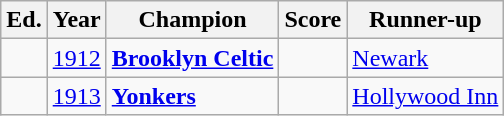<table class= wikitable>
<tr>
<th>Ed.</th>
<th>Year</th>
<th>Champion</th>
<th>Score</th>
<th>Runner-up</th>
</tr>
<tr>
<td></td>
<td><a href='#'>1912</a></td>
<td><strong><a href='#'>Brooklyn Celtic</a></strong></td>
<td></td>
<td><a href='#'>Newark</a></td>
</tr>
<tr>
<td></td>
<td><a href='#'>1913</a></td>
<td><strong><a href='#'>Yonkers</a></strong></td>
<td></td>
<td><a href='#'>Hollywood Inn</a></td>
</tr>
</table>
